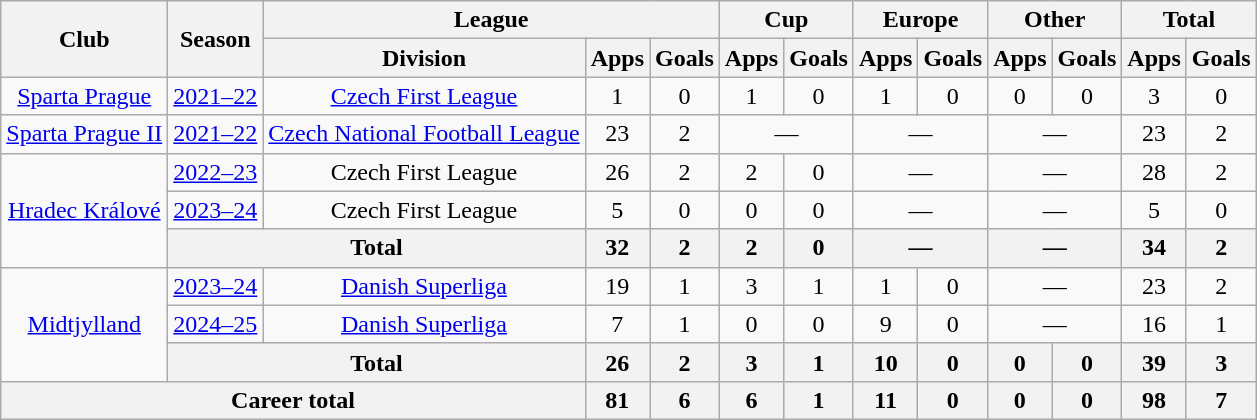<table class="wikitable" style="text-align:center">
<tr>
<th rowspan="2">Club</th>
<th rowspan="2">Season</th>
<th colspan="3">League</th>
<th colspan="2">Cup</th>
<th colspan="2">Europe</th>
<th colspan="2">Other</th>
<th colspan="2">Total</th>
</tr>
<tr>
<th>Division</th>
<th>Apps</th>
<th>Goals</th>
<th>Apps</th>
<th>Goals</th>
<th>Apps</th>
<th>Goals</th>
<th>Apps</th>
<th>Goals</th>
<th>Apps</th>
<th>Goals</th>
</tr>
<tr>
<td><a href='#'>Sparta Prague</a></td>
<td><a href='#'>2021–22</a></td>
<td><a href='#'>Czech First League</a></td>
<td>1</td>
<td>0</td>
<td>1</td>
<td>0</td>
<td>1</td>
<td>0</td>
<td>0</td>
<td>0</td>
<td>3</td>
<td>0</td>
</tr>
<tr>
<td><a href='#'>Sparta Prague II</a></td>
<td><a href='#'>2021–22</a></td>
<td><a href='#'>Czech National Football League</a></td>
<td>23</td>
<td>2</td>
<td colspan="2">—</td>
<td colspan="2">—</td>
<td colspan="2">—</td>
<td>23</td>
<td>2</td>
</tr>
<tr>
<td rowspan="3"><a href='#'>Hradec Králové</a></td>
<td><a href='#'>2022–23</a></td>
<td>Czech First League</td>
<td>26</td>
<td>2</td>
<td>2</td>
<td>0</td>
<td colspan="2">—</td>
<td colspan="2">—</td>
<td>28</td>
<td>2</td>
</tr>
<tr>
<td><a href='#'>2023–24</a></td>
<td>Czech First League</td>
<td>5</td>
<td>0</td>
<td>0</td>
<td>0</td>
<td colspan="2">—</td>
<td colspan="2">—</td>
<td>5</td>
<td>0</td>
</tr>
<tr>
<th colspan="2">Total</th>
<th>32</th>
<th>2</th>
<th>2</th>
<th>0</th>
<th colspan="2">—</th>
<th colspan="2">—</th>
<th>34</th>
<th>2</th>
</tr>
<tr>
<td rowspan="3"><a href='#'>Midtjylland</a></td>
<td><a href='#'>2023–24</a></td>
<td><a href='#'>Danish Superliga</a></td>
<td>19</td>
<td>1</td>
<td>3</td>
<td>1</td>
<td>1</td>
<td>0</td>
<td colspan="2">—</td>
<td>23</td>
<td>2</td>
</tr>
<tr>
<td><a href='#'>2024–25</a></td>
<td><a href='#'>Danish Superliga</a></td>
<td>7</td>
<td>1</td>
<td>0</td>
<td>0</td>
<td>9</td>
<td>0</td>
<td colspan="2">—</td>
<td>16</td>
<td>1</td>
</tr>
<tr>
<th colspan="2">Total</th>
<th>26</th>
<th>2</th>
<th>3</th>
<th>1</th>
<th>10</th>
<th>0</th>
<th>0</th>
<th>0</th>
<th>39</th>
<th>3</th>
</tr>
<tr>
<th colspan="3">Career total</th>
<th>81</th>
<th>6</th>
<th>6</th>
<th>1</th>
<th>11</th>
<th>0</th>
<th>0</th>
<th>0</th>
<th>98</th>
<th>7</th>
</tr>
</table>
